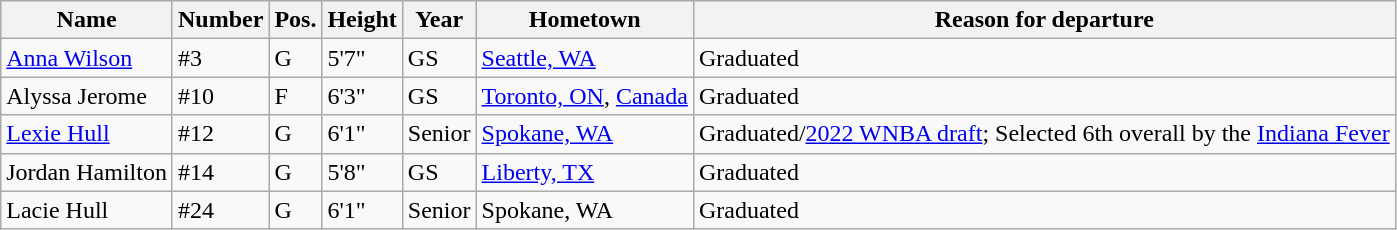<table class="wikitable" border="1">
<tr>
<th>Name</th>
<th>Number</th>
<th>Pos.</th>
<th>Height</th>
<th>Year</th>
<th>Hometown</th>
<th class="unsortable">Reason for departure</th>
</tr>
<tr>
<td><a href='#'>Anna Wilson</a></td>
<td>#3</td>
<td>G</td>
<td>5'7"</td>
<td>GS</td>
<td><a href='#'>Seattle, WA</a></td>
<td>Graduated</td>
</tr>
<tr>
<td>Alyssa Jerome</td>
<td>#10</td>
<td>F</td>
<td>6'3"</td>
<td>GS</td>
<td><a href='#'>Toronto, ON</a>, <a href='#'>Canada</a></td>
<td>Graduated</td>
</tr>
<tr>
<td><a href='#'>Lexie Hull</a></td>
<td>#12</td>
<td>G</td>
<td>6'1"</td>
<td>Senior</td>
<td><a href='#'>Spokane, WA</a></td>
<td>Graduated/<a href='#'>2022 WNBA draft</a>; Selected 6th overall by the <a href='#'>Indiana Fever</a></td>
</tr>
<tr>
<td>Jordan Hamilton</td>
<td>#14</td>
<td>G</td>
<td>5'8"</td>
<td>GS</td>
<td><a href='#'>Liberty, TX</a></td>
<td>Graduated</td>
</tr>
<tr>
<td>Lacie Hull</td>
<td>#24</td>
<td>G</td>
<td>6'1"</td>
<td>Senior</td>
<td>Spokane, WA</td>
<td>Graduated</td>
</tr>
</table>
